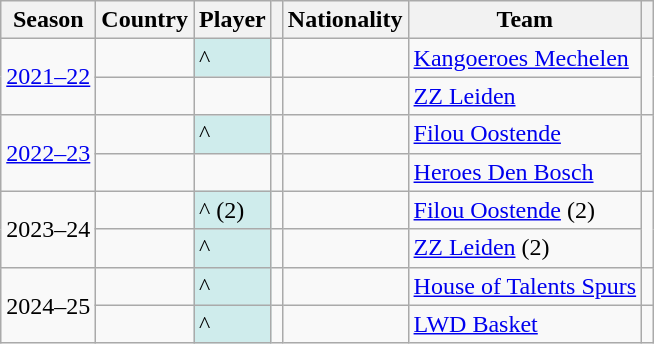<table class="wikitable plainrowheaders sortable" summary="Year (sortable), Player (sortable), Position (sortable), Nationality (sortable) and Team (sortable)">
<tr>
<th scope="col">Season</th>
<th scope="col">Country</th>
<th scope="col">Player</th>
<th scope="col"></th>
<th scope="col">Nationality</th>
<th scope="col">Team</th>
<th scope="col"></th>
</tr>
<tr>
<td rowspan="2" align=center><a href='#'>2021–22</a></td>
<td></td>
<td style="background:#CFECEC;">^</td>
<td align=center></td>
<td></td>
<td> <a href='#'>Kangoeroes Mechelen</a></td>
<td rowspan="2" align=center></td>
</tr>
<tr>
<td></td>
<td></td>
<td align=center></td>
<td></td>
<td> <a href='#'>ZZ Leiden</a></td>
</tr>
<tr>
<td rowspan="2" align=center><a href='#'>2022–23</a></td>
<td></td>
<td style="background:#CFECEC;">^</td>
<td align=center></td>
<td></td>
<td> <a href='#'>Filou Oostende</a></td>
<td rowspan="2" align=center></td>
</tr>
<tr>
<td></td>
<td></td>
<td align=center></td>
<td></td>
<td> <a href='#'>Heroes Den Bosch</a></td>
</tr>
<tr>
<td rowspan="2" align=center>2023–24</td>
<td></td>
<td style="background:#CFECEC;">^ (2)</td>
<td align=center></td>
<td></td>
<td> <a href='#'>Filou Oostende</a> (2)</td>
<td rowspan="2" align=center></td>
</tr>
<tr>
<td></td>
<td style="background:#CFECEC;">^</td>
<td align=center></td>
<td></td>
<td> <a href='#'>ZZ Leiden</a> (2)</td>
</tr>
<tr>
<td rowspan="2" align=center>2024–25</td>
<td></td>
<td style="background:#CFECEC;">^</td>
<td align=center></td>
<td></td>
<td> <a href='#'>House of Talents Spurs</a></td>
<td align=center></td>
</tr>
<tr>
<td></td>
<td style="background:#CFECEC;">^</td>
<td align=center></td>
<td></td>
<td> <a href='#'>LWD Basket</a></td>
<td align=center></td>
</tr>
</table>
